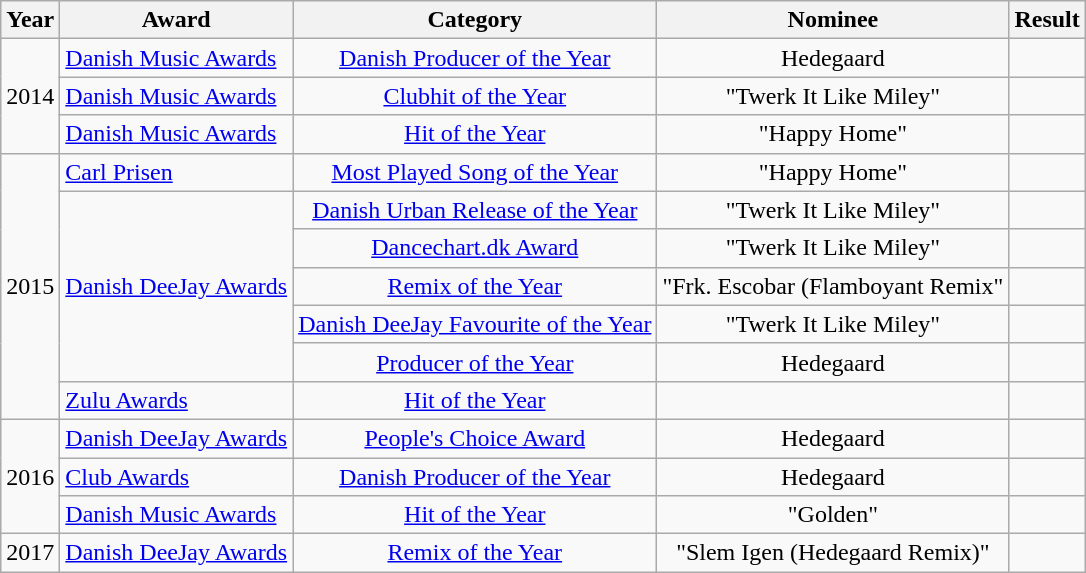<table class="wikitable">
<tr>
<th>Year</th>
<th>Award</th>
<th>Category</th>
<th>Nominee</th>
<th>Result</th>
</tr>
<tr>
<td rowspan="3">2014</td>
<td><a href='#'>Danish Music Awards</a></td>
<td style="text-align:center;"><a href='#'>Danish Producer of the Year</a></td>
<td style="text-align:center;">Hedegaard</td>
<td></td>
</tr>
<tr>
<td><a href='#'>Danish Music Awards</a></td>
<td style="text-align:center;"><a href='#'>Clubhit of the Year</a></td>
<td style="text-align:center;">"Twerk It Like Miley"</td>
<td></td>
</tr>
<tr>
<td><a href='#'>Danish Music Awards</a></td>
<td style="text-align:center;"><a href='#'>Hit of the Year</a></td>
<td style="text-align:center;">"Happy Home"</td>
<td></td>
</tr>
<tr>
<td rowspan="7">2015</td>
<td><a href='#'>Carl Prisen</a></td>
<td style="text-align:center;"><a href='#'>Most Played Song of the Year</a></td>
<td style="text-align:center;">"Happy Home"</td>
<td></td>
</tr>
<tr>
<td rowspan="5"><a href='#'>Danish DeeJay Awards</a></td>
<td style="text-align:center;"><a href='#'>Danish Urban Release of the Year</a></td>
<td style="text-align:center;">"Twerk It Like Miley"</td>
<td></td>
</tr>
<tr>
<td style="text-align:center;"><a href='#'>Dancechart.dk Award</a></td>
<td style="text-align:center;">"Twerk It Like Miley"</td>
<td></td>
</tr>
<tr>
<td style="text-align:center;"><a href='#'>Remix of the Year</a></td>
<td style="text-align:center;">"Frk. Escobar (Flamboyant Remix"</td>
<td></td>
</tr>
<tr>
<td style="text-align:center;"><a href='#'>Danish DeeJay Favourite of the Year</a></td>
<td style="text-align:center;">"Twerk It Like Miley"</td>
<td></td>
</tr>
<tr>
<td style="text-align:center;"><a href='#'>Producer of the Year</a></td>
<td style="text-align:center;">Hedegaard</td>
<td></td>
</tr>
<tr>
<td><a href='#'>Zulu Awards</a></td>
<td style="text-align:center;"><a href='#'>Hit of the Year</a></td>
<td style="text-align:center;"></td>
<td></td>
</tr>
<tr>
<td rowspan="3">2016</td>
<td><a href='#'>Danish DeeJay Awards</a></td>
<td style="text-align:center;"><a href='#'>People's Choice Award</a></td>
<td style="text-align:center;">Hedegaard</td>
<td></td>
</tr>
<tr>
<td><a href='#'>Club Awards</a></td>
<td style="text-align:center;"><a href='#'>Danish Producer of the Year</a></td>
<td style="text-align:center;">Hedegaard</td>
<td></td>
</tr>
<tr>
<td><a href='#'>Danish Music Awards</a></td>
<td style="text-align:center;"><a href='#'>Hit of the Year</a></td>
<td style="text-align:center;">"Golden"</td>
<td></td>
</tr>
<tr>
<td>2017</td>
<td><a href='#'>Danish DeeJay Awards</a></td>
<td style="text-align:center;"><a href='#'>Remix of the Year</a></td>
<td style="text-align:center;">"Slem Igen (Hedegaard Remix)"</td>
<td></td>
</tr>
</table>
